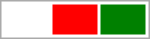<table style=" width: 100px; border: 1px solid #aaaaaa">
<tr>
<td style="background-color:white"> </td>
<td style="background-color:red"> </td>
<td style="background-color:green"> </td>
</tr>
</table>
